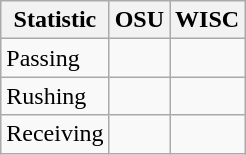<table class="wikitable">
<tr>
<th>Statistic</th>
<th>OSU</th>
<th>WISC</th>
</tr>
<tr>
<td>Passing</td>
<td></td>
<td></td>
</tr>
<tr>
<td>Rushing</td>
<td></td>
<td></td>
</tr>
<tr>
<td>Receiving</td>
<td></td>
<td></td>
</tr>
</table>
